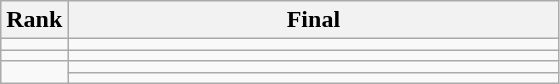<table class="wikitable">
<tr>
<th>Rank</th>
<th style="width: 20em">Final</th>
</tr>
<tr>
<td align="center"></td>
<td></td>
</tr>
<tr>
<td align="center"></td>
<td></td>
</tr>
<tr>
<td rowspan=2 align="center"></td>
<td></td>
</tr>
<tr>
<td></td>
</tr>
</table>
